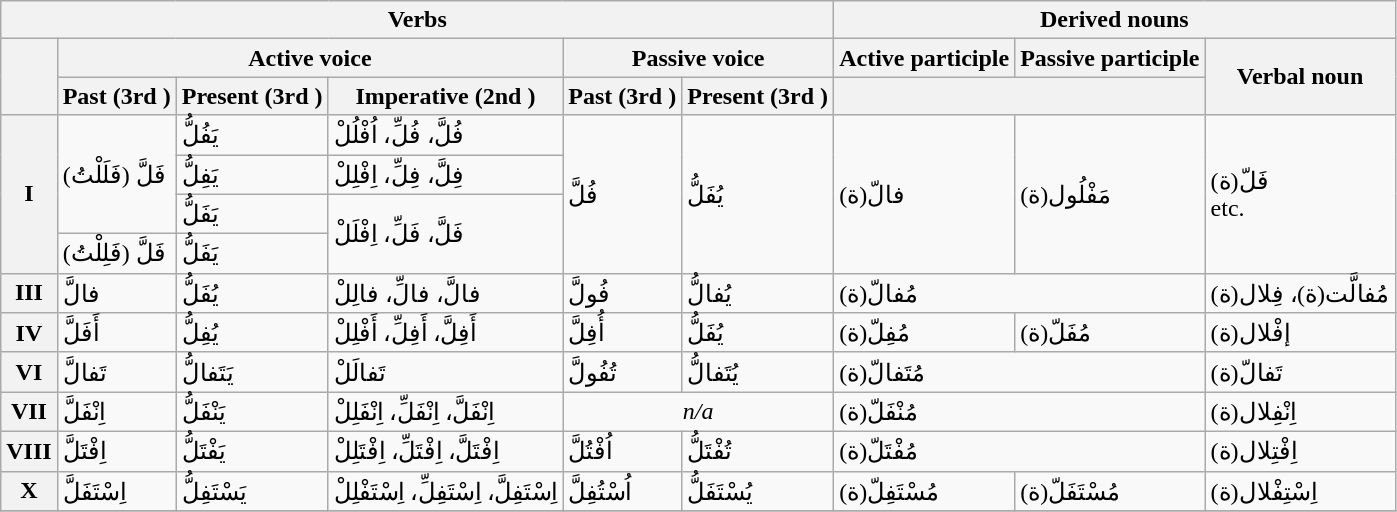<table class="wikitable">
<tr>
<th colspan="6">Verbs</th>
<th colspan="3">Derived nouns</th>
</tr>
<tr>
<th rowspan="2"></th>
<th colspan="3">Active voice</th>
<th colspan="2">Passive voice</th>
<th colspan="1">Active participle</th>
<th colspan="1">Passive participle</th>
<th colspan="1" rowspan="2">Verbal noun</th>
</tr>
<tr>
<th>Past (3rd  )</th>
<th>Present (3rd  )</th>
<th>Imperative (2nd  )</th>
<th>Past (3rd  )</th>
<th>Present (3rd  )</th>
<th colspan="2">  </th>
</tr>
<tr>
<th rowspan=4>I</th>
<td rowspan=3>فَلَّ (فَلَلْتُ)<br><em></em></td>
<td>يَفُلُّ<br><em></em></td>
<td>فُلَّ، فُلِّ، اُفْلُلْ<br><em></em></td>
<td rowspan=4>فُلَّ<br><em></em></td>
<td rowspan=4>يُفَلُّ<br><em></em></td>
<td rowspan=4>فالّ(ة)<br><em></em></td>
<td rowspan=4>مَفْلُول(ة)<br><em></em></td>
<td rowspan=4>فَلّ(ة)<br><em></em> etc.</td>
</tr>
<tr>
<td>يَفِلُّ<br><em></em></td>
<td>فِلَّ، فِلِّ، اِفْلِلْ<br><em></em></td>
</tr>
<tr>
<td>يَفَلُّ<br><em></em></td>
<td rowspan="2">فَلَّ، فَلِّ، اِفْلَلْ<br><em></em></td>
</tr>
<tr>
<td>فَلَّ (فَلِلْتُ)<br><em></em></td>
<td>يَفَلُّ<br><em></em></td>
</tr>
<tr>
<th>III</th>
<td>فالَّ<br><em></em></td>
<td>يُفَلُّ<br><em></em></td>
<td>فالَّ، فالِّ، فالِلْ<br><em></em></td>
<td>فُولَّ<br><em></em></td>
<td>يُفالُّ<br><em></em></td>
<td colspan="2">مُفالّ(ة)<br><em></em></td>
<td>مُفالَّت(ة)، فِلال(ة)<br><em></em></td>
</tr>
<tr>
<th>IV</th>
<td>أَفَلَّ<br><em></em></td>
<td>يُفِلُّ<br><em></em></td>
<td>أَفِلَّ، أَفِلِّ، أَفْلِلْ<br><em></em></td>
<td>أُفِلَّ<br><em></em></td>
<td>يُفَلُّ<br><em></em></td>
<td>مُفِلّ(ة)<br><em></em></td>
<td>مُفَلّ(ة)<br><em></em></td>
<td>إفْلال(ة)<br><em></em></td>
</tr>
<tr>
<th>VI</th>
<td>تَفالَّ<br><em></em></td>
<td>يَتَفالُّ<br><em></em></td>
<td>تَفالَلْ<br><em></em></td>
<td>تُفُولَّ<br><em></em></td>
<td>يُتَفالُّ<br><em></em></td>
<td colspan="2">مُتَفالّ(ة)<br><em></em></td>
<td>تَفالّ(ة)<br><em></em></td>
</tr>
<tr>
<th>VII</th>
<td>اِنْفَلَّ<br><em></em></td>
<td>يَنْفَلُّ<br><em></em></td>
<td>اِنْفَلَّ، اِنْفَلِّ، اِنْفَلِلْ<br><em></em></td>
<td colspan="2" align="center"><em>n/a</em></td>
<td colspan="2">مُنْفَلّ(ة)<br><em></em></td>
<td>اِنْفِلال(ة)<br><em></em></td>
</tr>
<tr>
<th>VIII</th>
<td>اِفْتَلَّ<br><em></em></td>
<td>يَفْتَلُّ<br><em></em></td>
<td>اِفْتَلَّ، اِفْتَلِّ، اِفْتَلِلْ<br><em></em></td>
<td>اُفْتُلَّ<br><em></em></td>
<td>تُفْتَلُّ<br><em></em></td>
<td colspan="2">مُفْتَلّ(ة)<br><em></em></td>
<td>اِفْتِلال(ة)<br><em></em></td>
</tr>
<tr>
<th>X</th>
<td>اِسْتَفَلَّ<br><em></em></td>
<td>يَسْتَفِلُّ<br><em></em></td>
<td>اِسْتَفِلَّ، اِسْتَفِلِّ، اِسْتَفْلِلْ<br><em></em></td>
<td>اُسْتُفِلَّ<br><em></em></td>
<td>يُسْتَفَلُّ<br><em></em></td>
<td>مُسْتَفِلّ(ة)<br><em></em></td>
<td>مُسْتَفَلّ(ة)<br><em></em></td>
<td>اِسْتِفْلال(ة)<br><em></em></td>
</tr>
<tr>
</tr>
</table>
